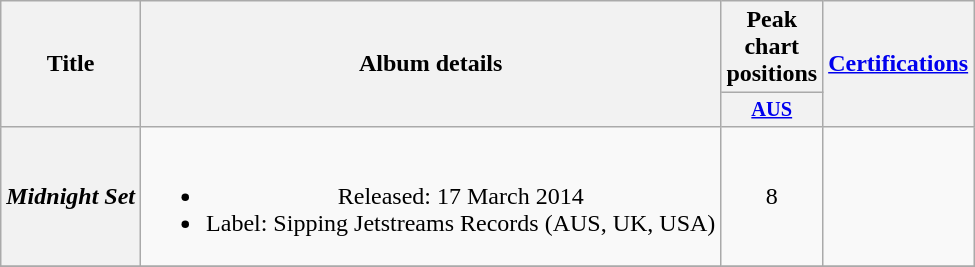<table class="wikitable plainrowheaders" style="text-align:center;">
<tr>
<th scope="col" rowspan="2">Title</th>
<th scope="col" rowspan="2">Album details</th>
<th scope="col" colspan="1">Peak chart positions</th>
<th scope="col" rowspan="2"><a href='#'>Certifications</a></th>
</tr>
<tr>
<th scope="col" style="width:3em;font-size:85%;"><a href='#'>AUS</a><br></th>
</tr>
<tr>
<th scope="row"><em>Midnight Set</em></th>
<td><br><ul><li>Released: 17 March 2014</li><li>Label: Sipping Jetstreams Records (AUS, UK, USA)</li></ul></td>
<td>8</td>
<td></td>
</tr>
<tr>
</tr>
</table>
